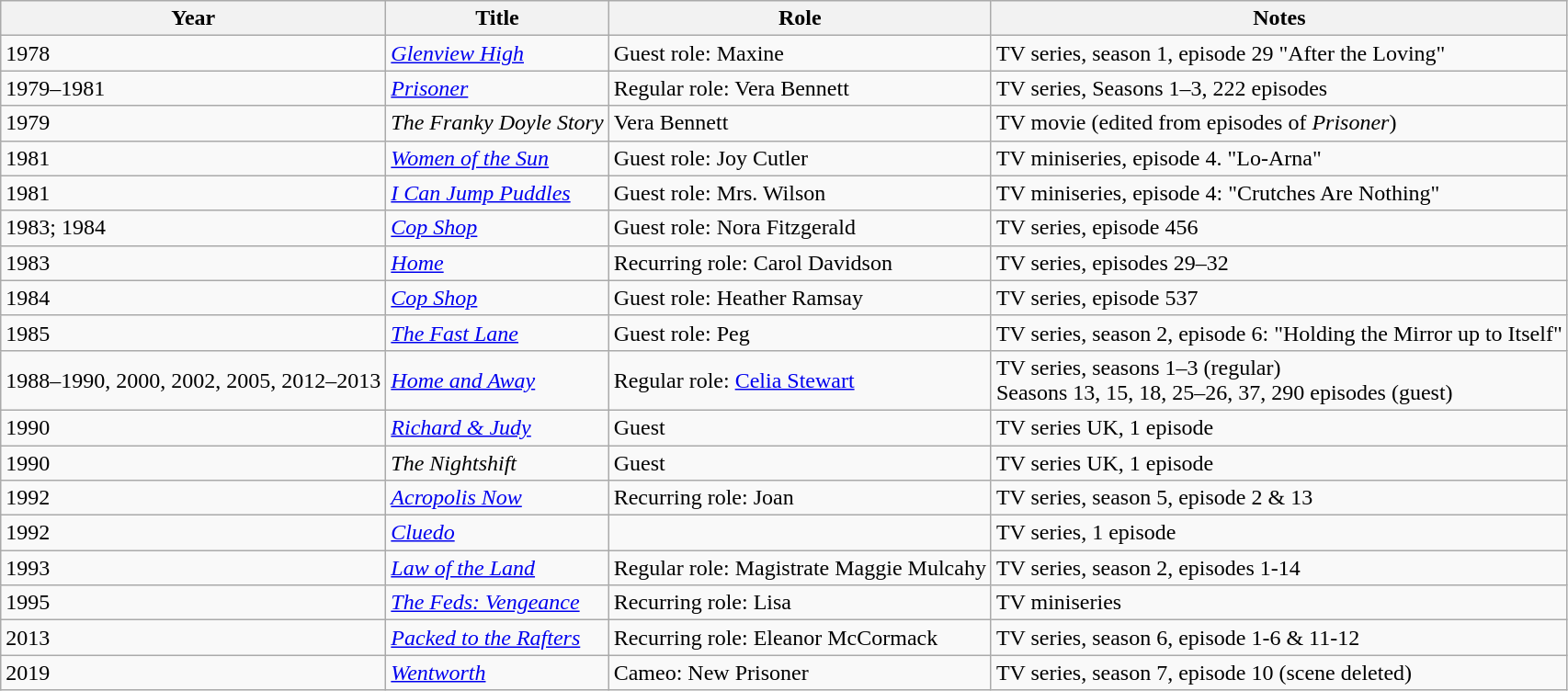<table class="wikitable">
<tr>
<th>Year</th>
<th>Title</th>
<th>Role</th>
<th>Notes</th>
</tr>
<tr>
<td>1978</td>
<td><em><a href='#'>Glenview High</a></em></td>
<td>Guest role: Maxine</td>
<td>TV series, season 1, episode 29  "After the Loving"</td>
</tr>
<tr>
<td>1979–1981</td>
<td><em><a href='#'>Prisoner</a></em></td>
<td>Regular role: Vera Bennett</td>
<td>TV series, Seasons 1–3, 222 episodes</td>
</tr>
<tr>
<td>1979</td>
<td><em>The Franky Doyle Story</em></td>
<td>Vera Bennett</td>
<td>TV movie (edited from episodes of <em>Prisoner</em>)</td>
</tr>
<tr>
<td>1981</td>
<td><em><a href='#'>Women of the Sun</a></em></td>
<td>Guest role: Joy Cutler</td>
<td>TV miniseries, episode 4. "Lo-Arna"</td>
</tr>
<tr>
<td>1981</td>
<td><em><a href='#'>I Can Jump Puddles</a> </em></td>
<td>Guest role: Mrs. Wilson</td>
<td>TV miniseries, episode 4: "Crutches Are Nothing"</td>
</tr>
<tr>
<td>1983; 1984</td>
<td><em><a href='#'>Cop Shop</a></em></td>
<td>Guest role: Nora Fitzgerald</td>
<td>TV series, episode 456</td>
</tr>
<tr>
<td>1983</td>
<td><em><a href='#'>Home</a></em></td>
<td>Recurring role: Carol Davidson</td>
<td>TV series, episodes 29–32</td>
</tr>
<tr>
<td>1984</td>
<td><em><a href='#'>Cop Shop</a></em></td>
<td>Guest role: Heather Ramsay</td>
<td>TV series, episode 537</td>
</tr>
<tr>
<td>1985</td>
<td><em><a href='#'>The Fast Lane</a></em></td>
<td>Guest role: Peg</td>
<td>TV series, season 2, episode 6: "Holding the Mirror up to Itself"</td>
</tr>
<tr>
<td>1988–1990, 2000, 2002, 2005, 2012–2013</td>
<td><em><a href='#'>Home and Away</a></em></td>
<td>Regular role: <a href='#'>Celia Stewart</a></td>
<td>TV series, seasons 1–3 (regular) <br> Seasons 13, 15, 18, 25–26, 37, 290 episodes (guest)</td>
</tr>
<tr>
<td>1990</td>
<td><em><a href='#'>Richard & Judy</a></em></td>
<td>Guest</td>
<td>TV series UK, 1 episode</td>
</tr>
<tr>
<td>1990</td>
<td><em>The Nightshift</em></td>
<td>Guest</td>
<td>TV series UK, 1 episode</td>
</tr>
<tr>
<td>1992</td>
<td><em><a href='#'>Acropolis Now</a></em></td>
<td>Recurring role: Joan</td>
<td>TV series, season 5, episode 2 & 13</td>
</tr>
<tr>
<td>1992</td>
<td><em><a href='#'>Cluedo</a></em></td>
<td></td>
<td>TV series, 1 episode</td>
</tr>
<tr>
<td>1993</td>
<td><em><a href='#'>Law of the Land</a></em></td>
<td>Regular role: Magistrate Maggie Mulcahy</td>
<td>TV series, season 2, episodes 1-14</td>
</tr>
<tr>
<td>1995</td>
<td><em><a href='#'>The Feds: Vengeance</a></em></td>
<td>Recurring role: Lisa</td>
<td>TV miniseries</td>
</tr>
<tr>
<td>2013</td>
<td><em><a href='#'>Packed to the Rafters</a></em></td>
<td>Recurring role: Eleanor McCormack</td>
<td>TV series, season 6, episode 1-6 & 11-12</td>
</tr>
<tr>
<td>2019</td>
<td><em><a href='#'>Wentworth</a></em></td>
<td>Cameo: New Prisoner</td>
<td>TV series, season 7, episode 10 (scene deleted)</td>
</tr>
</table>
